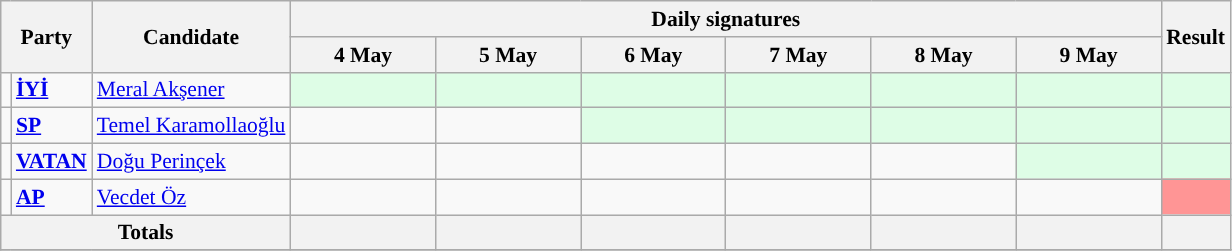<table class=wikitable style="font-size:90%;">
<tr>
<th rowspan="2" colspan="2">Party</th>
<th rowspan="2">Candidate</th>
<th colspan="6">Daily signatures</th>
<th rowspan="2">Result</th>
</tr>
<tr>
<th width="90px">4 May</th>
<th width="90px">5 May</th>
<th width="90px">6 May</th>
<th width="90px">7 May</th>
<th width="90px">8 May</th>
<th width="90px">9 May</th>
</tr>
<tr>
<td style="background: "></td>
<td><strong><a href='#'>İYİ</a></strong></td>
<td><a href='#'>Meral Akşener</a></td>
<td style="background: #DEFDE6"></td>
<td style="background: #DEFDE6"></td>
<td style="background: #DEFDE6"></td>
<td style="background: #DEFDE6"></td>
<td style="background: #DEFDE6"></td>
<td style="background: #DEFDE6"></td>
<td style="background: #DEFDE6"></td>
</tr>
<tr>
<td style="background: "></td>
<td><strong><a href='#'>SP</a></strong></td>
<td><a href='#'>Temel Karamollaoğlu</a></td>
<td></td>
<td></td>
<td style="background: #DEFDE6"></td>
<td style="background: #DEFDE6"></td>
<td style="background: #DEFDE6"></td>
<td style="background: #DEFDE6"></td>
<td style="background: #DEFDE6"></td>
</tr>
<tr>
<td style="background: "></td>
<td><strong><a href='#'>VATAN</a></strong></td>
<td><a href='#'>Doğu Perinçek</a></td>
<td></td>
<td></td>
<td></td>
<td></td>
<td></td>
<td style="background: #DEFDE6"></td>
<td style="background: #DEFDE6"></td>
</tr>
<tr>
<td style="background: "></td>
<td><strong><a href='#'>AP</a></strong></td>
<td><a href='#'>Vecdet Öz</a></td>
<td></td>
<td></td>
<td></td>
<td></td>
<td></td>
<td></td>
<td style="background: #FF9595"></td>
</tr>
<tr>
<th colspan=3>Totals</th>
<th></th>
<th></th>
<th></th>
<th></th>
<th></th>
<th></th>
<th></th>
</tr>
<tr>
</tr>
</table>
